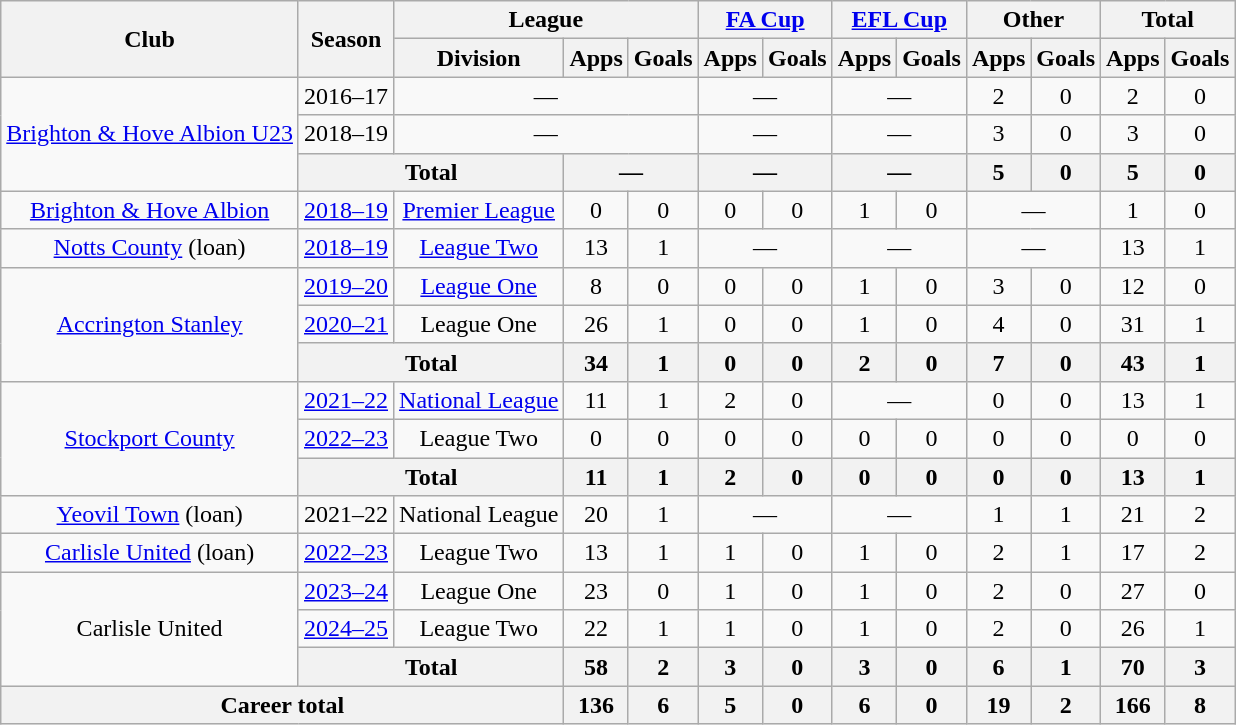<table class=wikitable style="text-align: center">
<tr>
<th rowspan=2>Club</th>
<th rowspan=2>Season</th>
<th colspan=3>League</th>
<th colspan=2><a href='#'>FA Cup</a></th>
<th colspan=2><a href='#'>EFL Cup</a></th>
<th colspan=2>Other</th>
<th colspan=2>Total</th>
</tr>
<tr>
<th>Division</th>
<th>Apps</th>
<th>Goals</th>
<th>Apps</th>
<th>Goals</th>
<th>Apps</th>
<th>Goals</th>
<th>Apps</th>
<th>Goals</th>
<th>Apps</th>
<th>Goals</th>
</tr>
<tr>
<td rowspan=3><a href='#'>Brighton & Hove Albion U23</a></td>
<td>2016–17</td>
<td colspan=3>—</td>
<td colspan=2>—</td>
<td colspan=2>—</td>
<td>2</td>
<td>0</td>
<td>2</td>
<td>0</td>
</tr>
<tr>
<td>2018–19</td>
<td colspan=3>—</td>
<td colspan=2>—</td>
<td colspan=2>—</td>
<td>3</td>
<td>0</td>
<td>3</td>
<td>0</td>
</tr>
<tr>
<th colspan=2>Total</th>
<th colspan=2>—</th>
<th colspan=2>—</th>
<th colspan=2>—</th>
<th>5</th>
<th>0</th>
<th>5</th>
<th>0</th>
</tr>
<tr>
<td><a href='#'>Brighton & Hove Albion</a></td>
<td><a href='#'>2018–19</a></td>
<td><a href='#'>Premier League</a></td>
<td>0</td>
<td>0</td>
<td>0</td>
<td>0</td>
<td>1</td>
<td>0</td>
<td colspan=2>—</td>
<td>1</td>
<td>0</td>
</tr>
<tr>
<td><a href='#'>Notts County</a> (loan)</td>
<td><a href='#'>2018–19</a></td>
<td><a href='#'>League Two</a></td>
<td>13</td>
<td>1</td>
<td colspan=2>—</td>
<td colspan=2>—</td>
<td colspan=2>—</td>
<td>13</td>
<td>1</td>
</tr>
<tr>
<td rowspan=3><a href='#'>Accrington Stanley</a></td>
<td><a href='#'>2019–20</a></td>
<td><a href='#'>League One</a></td>
<td>8</td>
<td>0</td>
<td>0</td>
<td>0</td>
<td>1</td>
<td>0</td>
<td>3</td>
<td>0</td>
<td>12</td>
<td>0</td>
</tr>
<tr>
<td><a href='#'>2020–21</a></td>
<td>League One</td>
<td>26</td>
<td>1</td>
<td>0</td>
<td>0</td>
<td>1</td>
<td>0</td>
<td>4</td>
<td>0</td>
<td>31</td>
<td>1</td>
</tr>
<tr>
<th colspan=2>Total</th>
<th>34</th>
<th>1</th>
<th>0</th>
<th>0</th>
<th>2</th>
<th>0</th>
<th>7</th>
<th>0</th>
<th>43</th>
<th>1</th>
</tr>
<tr>
<td rowspan=3><a href='#'>Stockport County</a></td>
<td><a href='#'>2021–22</a></td>
<td><a href='#'>National League</a></td>
<td>11</td>
<td>1</td>
<td>2</td>
<td>0</td>
<td colspan=2>—</td>
<td>0</td>
<td>0</td>
<td>13</td>
<td>1</td>
</tr>
<tr>
<td><a href='#'>2022–23</a></td>
<td>League Two</td>
<td>0</td>
<td>0</td>
<td>0</td>
<td>0</td>
<td>0</td>
<td>0</td>
<td>0</td>
<td>0</td>
<td>0</td>
<td>0</td>
</tr>
<tr>
<th colspan=2>Total</th>
<th>11</th>
<th>1</th>
<th>2</th>
<th>0</th>
<th>0</th>
<th>0</th>
<th>0</th>
<th>0</th>
<th>13</th>
<th>1</th>
</tr>
<tr>
<td><a href='#'>Yeovil Town</a> (loan)</td>
<td>2021–22</td>
<td>National League</td>
<td>20</td>
<td>1</td>
<td colspan=2>—</td>
<td colspan=2>—</td>
<td>1</td>
<td>1</td>
<td>21</td>
<td>2</td>
</tr>
<tr>
<td><a href='#'>Carlisle United</a> (loan)</td>
<td><a href='#'>2022–23</a></td>
<td>League Two</td>
<td>13</td>
<td>1</td>
<td>1</td>
<td>0</td>
<td>1</td>
<td>0</td>
<td>2</td>
<td>1</td>
<td>17</td>
<td>2</td>
</tr>
<tr>
<td rowspan=3>Carlisle United</td>
<td><a href='#'>2023–24</a></td>
<td>League One</td>
<td>23</td>
<td>0</td>
<td>1</td>
<td>0</td>
<td>1</td>
<td>0</td>
<td>2</td>
<td>0</td>
<td>27</td>
<td>0</td>
</tr>
<tr>
<td><a href='#'>2024–25</a></td>
<td>League Two</td>
<td>22</td>
<td>1</td>
<td>1</td>
<td>0</td>
<td>1</td>
<td>0</td>
<td>2</td>
<td>0</td>
<td>26</td>
<td>1</td>
</tr>
<tr>
<th colspan=2>Total</th>
<th>58</th>
<th>2</th>
<th>3</th>
<th>0</th>
<th>3</th>
<th>0</th>
<th>6</th>
<th>1</th>
<th>70</th>
<th>3</th>
</tr>
<tr>
<th colspan=3>Career total</th>
<th>136</th>
<th>6</th>
<th>5</th>
<th>0</th>
<th>6</th>
<th>0</th>
<th>19</th>
<th>2</th>
<th>166</th>
<th>8</th>
</tr>
</table>
